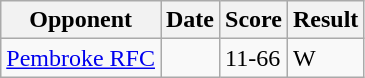<table class="wikitable">
<tr>
<th>Opponent</th>
<th>Date</th>
<th>Score</th>
<th>Result</th>
</tr>
<tr>
<td><a href='#'>Pembroke RFC</a></td>
<td></td>
<td>11-66</td>
<td>W</td>
</tr>
</table>
